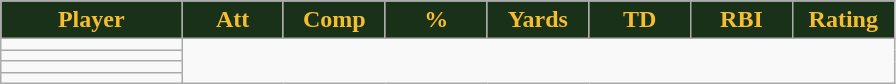<table class="wikitable sortable">
<tr>
<th style="background:#183118;color:#f7bd30;" width="16%">Player</th>
<th style="background:#183118;color:#f7bd30;" width="9%">Att</th>
<th style="background:#183118;color:#f7bd30;" width="9%">Comp</th>
<th style="background:#183118;color:#f7bd30;" width="9%">%</th>
<th style="background:#183118;color:#f7bd30;" width="9%">Yards</th>
<th style="background:#183118;color:#f7bd30;" width="9%">TD</th>
<th style="background:#183118;color:#f7bd30;" width="9%">RBI</th>
<th style="background:#183118;color:#f7bd30;" width="9%">Rating</th>
</tr>
<tr align="center">
<td></td>
</tr>
<tr align="center">
<td></td>
</tr>
<tr align="center">
<td></td>
</tr>
<tr align="center">
<td></td>
</tr>
</table>
